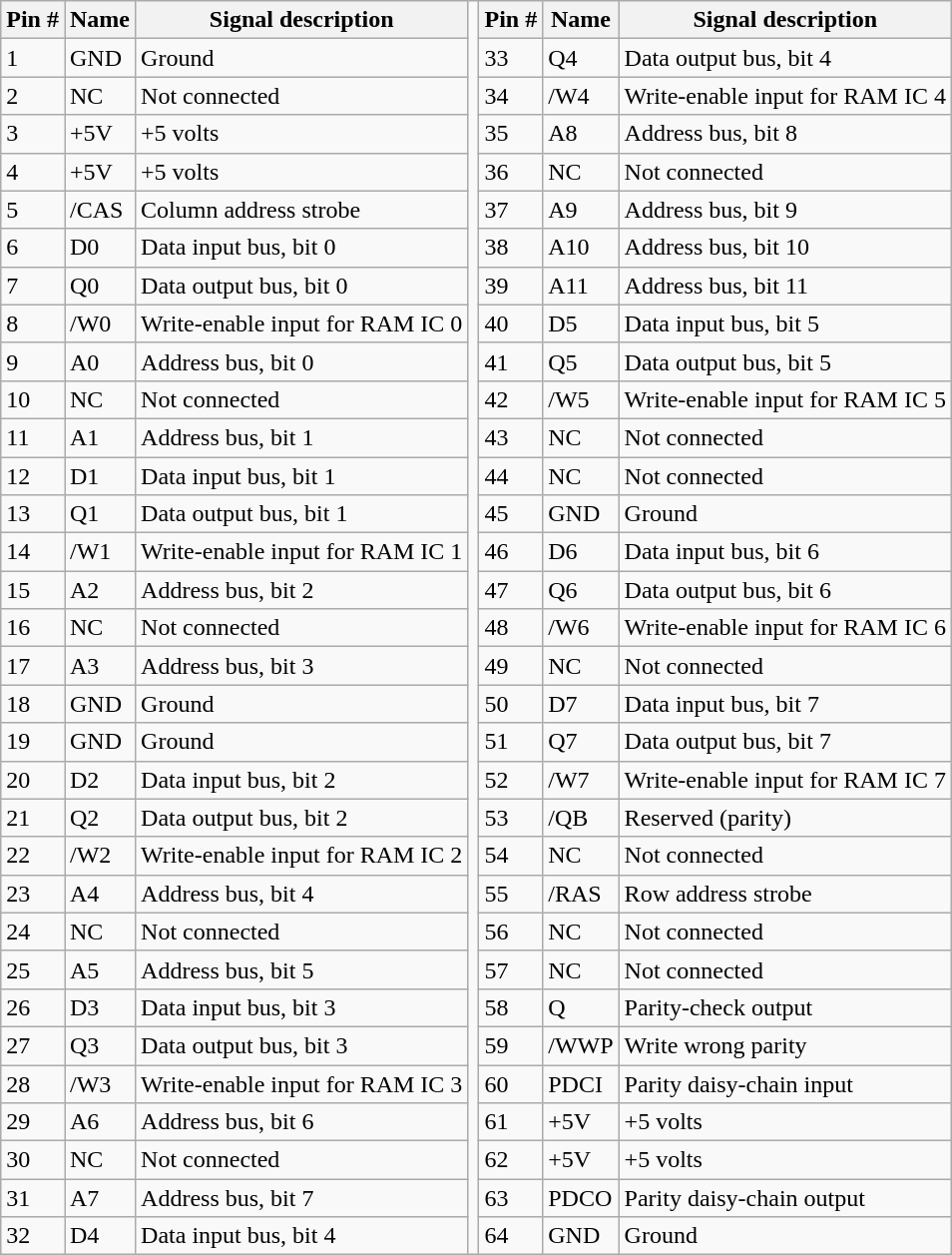<table class="wikitable">
<tr>
<th>Pin #</th>
<th>Name</th>
<th>Signal description</th>
<td rowspan=33></td>
<th>Pin #</th>
<th>Name</th>
<th>Signal description</th>
</tr>
<tr>
<td>1</td>
<td>GND</td>
<td>Ground</td>
<td>33</td>
<td>Q4</td>
<td>Data output bus, bit 4</td>
</tr>
<tr>
<td>2</td>
<td>NC</td>
<td>Not connected</td>
<td>34</td>
<td>/W4</td>
<td>Write-enable input for RAM IC 4</td>
</tr>
<tr>
<td>3</td>
<td>+5V</td>
<td>+5 volts</td>
<td>35</td>
<td>A8</td>
<td>Address bus, bit 8</td>
</tr>
<tr>
<td>4</td>
<td>+5V</td>
<td>+5 volts</td>
<td>36</td>
<td>NC</td>
<td>Not connected</td>
</tr>
<tr>
<td>5</td>
<td>/CAS</td>
<td>Column address strobe</td>
<td>37</td>
<td>A9</td>
<td>Address bus, bit 9</td>
</tr>
<tr>
<td>6</td>
<td>D0</td>
<td>Data input bus, bit 0</td>
<td>38</td>
<td>A10</td>
<td>Address bus, bit 10</td>
</tr>
<tr>
<td>7</td>
<td>Q0</td>
<td>Data output bus, bit 0</td>
<td>39</td>
<td>A11</td>
<td>Address bus, bit 11</td>
</tr>
<tr>
<td>8</td>
<td>/W0</td>
<td>Write-enable input for RAM IC 0</td>
<td>40</td>
<td>D5</td>
<td>Data input bus, bit 5</td>
</tr>
<tr>
<td>9</td>
<td>A0</td>
<td>Address bus, bit 0</td>
<td>41</td>
<td>Q5</td>
<td>Data output bus, bit 5</td>
</tr>
<tr>
<td>10</td>
<td>NC</td>
<td>Not connected</td>
<td>42</td>
<td>/W5</td>
<td>Write-enable input for RAM IC 5</td>
</tr>
<tr>
<td>11</td>
<td>A1</td>
<td>Address bus, bit 1</td>
<td>43</td>
<td>NC</td>
<td>Not connected</td>
</tr>
<tr>
<td>12</td>
<td>D1</td>
<td>Data input bus, bit 1</td>
<td>44</td>
<td>NC</td>
<td>Not connected</td>
</tr>
<tr>
<td>13</td>
<td>Q1</td>
<td>Data output bus, bit 1</td>
<td>45</td>
<td>GND</td>
<td>Ground</td>
</tr>
<tr>
<td>14</td>
<td>/W1</td>
<td>Write-enable input for RAM IC 1</td>
<td>46</td>
<td>D6</td>
<td>Data input bus, bit 6</td>
</tr>
<tr>
<td>15</td>
<td>A2</td>
<td>Address bus, bit 2</td>
<td>47</td>
<td>Q6</td>
<td>Data output bus, bit 6</td>
</tr>
<tr>
<td>16</td>
<td>NC</td>
<td>Not connected</td>
<td>48</td>
<td>/W6</td>
<td>Write-enable input for RAM IC 6</td>
</tr>
<tr>
<td>17</td>
<td>A3</td>
<td>Address bus, bit 3</td>
<td>49</td>
<td>NC</td>
<td>Not connected</td>
</tr>
<tr>
<td>18</td>
<td>GND</td>
<td>Ground</td>
<td>50</td>
<td>D7</td>
<td>Data input bus, bit 7</td>
</tr>
<tr>
<td>19</td>
<td>GND</td>
<td>Ground</td>
<td>51</td>
<td>Q7</td>
<td>Data output bus, bit 7</td>
</tr>
<tr>
<td>20</td>
<td>D2</td>
<td>Data input bus, bit 2</td>
<td>52</td>
<td>/W7</td>
<td>Write-enable input for RAM IC 7</td>
</tr>
<tr>
<td>21</td>
<td>Q2</td>
<td>Data output bus, bit 2</td>
<td>53</td>
<td>/QB</td>
<td>Reserved (parity)</td>
</tr>
<tr>
<td>22</td>
<td>/W2</td>
<td>Write-enable input for RAM IC 2</td>
<td>54</td>
<td>NC</td>
<td>Not connected</td>
</tr>
<tr>
<td>23</td>
<td>A4</td>
<td>Address bus, bit 4</td>
<td>55</td>
<td>/RAS</td>
<td>Row address strobe</td>
</tr>
<tr>
<td>24</td>
<td>NC</td>
<td>Not connected</td>
<td>56</td>
<td>NC</td>
<td>Not connected</td>
</tr>
<tr>
<td>25</td>
<td>A5</td>
<td>Address bus, bit 5</td>
<td>57</td>
<td>NC</td>
<td>Not connected</td>
</tr>
<tr>
<td>26</td>
<td>D3</td>
<td>Data input bus, bit 3</td>
<td>58</td>
<td>Q</td>
<td>Parity-check output</td>
</tr>
<tr>
<td>27</td>
<td>Q3</td>
<td>Data output bus, bit 3</td>
<td>59</td>
<td>/WWP</td>
<td>Write wrong parity</td>
</tr>
<tr>
<td>28</td>
<td>/W3</td>
<td>Write-enable input for RAM IC 3</td>
<td>60</td>
<td>PDCI</td>
<td>Parity daisy-chain input</td>
</tr>
<tr>
<td>29</td>
<td>A6</td>
<td>Address bus, bit 6</td>
<td>61</td>
<td>+5V</td>
<td>+5 volts</td>
</tr>
<tr>
<td>30</td>
<td>NC</td>
<td>Not connected</td>
<td>62</td>
<td>+5V</td>
<td>+5 volts</td>
</tr>
<tr>
<td>31</td>
<td>A7</td>
<td>Address bus, bit 7</td>
<td>63</td>
<td>PDCO</td>
<td>Parity daisy-chain output</td>
</tr>
<tr>
<td>32</td>
<td>D4</td>
<td>Data input bus, bit 4</td>
<td>64</td>
<td>GND</td>
<td>Ground</td>
</tr>
</table>
